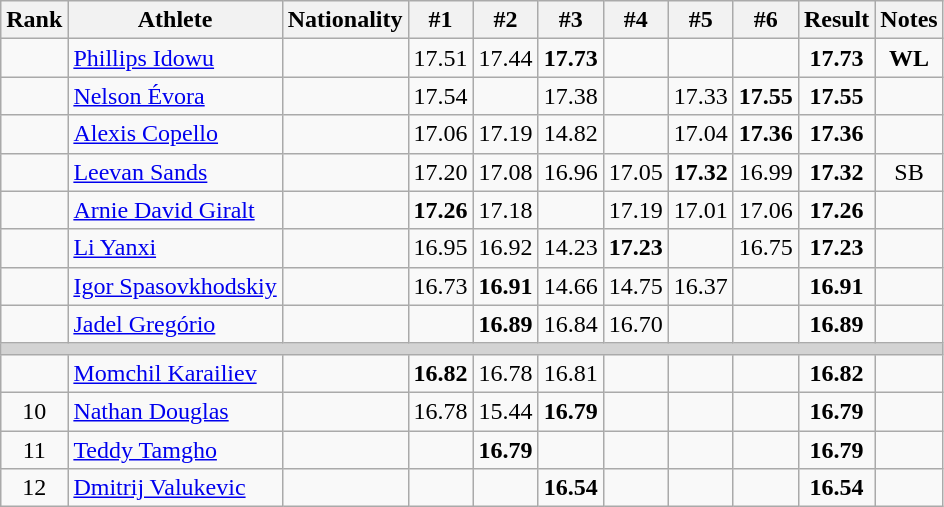<table class="wikitable sortable" style="text-align:center">
<tr>
<th>Rank</th>
<th>Athlete</th>
<th>Nationality</th>
<th>#1</th>
<th>#2</th>
<th>#3</th>
<th>#4</th>
<th>#5</th>
<th>#6</th>
<th>Result</th>
<th>Notes</th>
</tr>
<tr>
<td></td>
<td align=left><a href='#'>Phillips Idowu</a></td>
<td align=left></td>
<td>17.51</td>
<td>17.44</td>
<td><strong>17.73</strong></td>
<td></td>
<td></td>
<td></td>
<td><strong>17.73</strong></td>
<td><strong>WL</strong></td>
</tr>
<tr>
<td></td>
<td align=left><a href='#'>Nelson Évora</a></td>
<td align=left></td>
<td>17.54</td>
<td></td>
<td>17.38</td>
<td></td>
<td>17.33</td>
<td><strong>17.55</strong></td>
<td><strong>17.55</strong></td>
</tr>
<tr>
<td></td>
<td align=left><a href='#'>Alexis Copello</a></td>
<td align=left></td>
<td>17.06</td>
<td>17.19</td>
<td>14.82</td>
<td></td>
<td>17.04</td>
<td><strong>17.36</strong></td>
<td><strong>17.36</strong></td>
<td></td>
</tr>
<tr>
<td></td>
<td align=left><a href='#'>Leevan Sands</a></td>
<td align=left></td>
<td>17.20</td>
<td>17.08</td>
<td>16.96</td>
<td>17.05</td>
<td><strong>17.32</strong></td>
<td>16.99</td>
<td><strong>17.32</strong></td>
<td>SB</td>
</tr>
<tr>
<td></td>
<td align=left><a href='#'>Arnie David Giralt</a></td>
<td align=left></td>
<td><strong>17.26</strong></td>
<td>17.18</td>
<td></td>
<td>17.19</td>
<td>17.01</td>
<td>17.06</td>
<td><strong>17.26</strong></td>
<td></td>
</tr>
<tr>
<td></td>
<td align=left><a href='#'>Li Yanxi</a></td>
<td align=left></td>
<td>16.95</td>
<td>16.92</td>
<td>14.23</td>
<td><strong>17.23</strong></td>
<td></td>
<td>16.75</td>
<td><strong>17.23</strong></td>
<td></td>
</tr>
<tr>
<td></td>
<td align=left><a href='#'>Igor Spasovkhodskiy</a></td>
<td align=left></td>
<td>16.73</td>
<td><strong>16.91</strong></td>
<td>14.66</td>
<td>14.75</td>
<td>16.37</td>
<td></td>
<td><strong>16.91</strong></td>
<td></td>
</tr>
<tr>
<td></td>
<td align=left><a href='#'>Jadel Gregório</a></td>
<td align=left></td>
<td></td>
<td><strong>16.89</strong></td>
<td>16.84</td>
<td>16.70</td>
<td></td>
<td></td>
<td><strong>16.89</strong></td>
<td></td>
</tr>
<tr>
<td colspan=11 bgcolor=lightgray></td>
</tr>
<tr>
<td></td>
<td align=left><a href='#'>Momchil Karailiev</a></td>
<td align=left></td>
<td><strong>16.82</strong></td>
<td>16.78</td>
<td>16.81</td>
<td></td>
<td></td>
<td></td>
<td><strong>16.82</strong></td>
<td></td>
</tr>
<tr>
<td>10</td>
<td align=left><a href='#'>Nathan Douglas</a></td>
<td align=left></td>
<td>16.78</td>
<td>15.44</td>
<td><strong>16.79</strong></td>
<td></td>
<td></td>
<td></td>
<td><strong>16.79</strong></td>
<td></td>
</tr>
<tr>
<td>11</td>
<td align=left><a href='#'>Teddy Tamgho</a></td>
<td align=left></td>
<td></td>
<td><strong>16.79</strong></td>
<td></td>
<td></td>
<td></td>
<td></td>
<td><strong>16.79</strong></td>
<td></td>
</tr>
<tr>
<td>12</td>
<td align=left><a href='#'>Dmitrij Valukevic</a></td>
<td align=left></td>
<td></td>
<td></td>
<td><strong>16.54</strong></td>
<td></td>
<td></td>
<td></td>
<td><strong>16.54</strong></td>
<td></td>
</tr>
</table>
